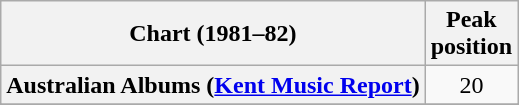<table class="wikitable sortable plainrowheaders" style="text-align:center">
<tr>
<th scope="col">Chart (1981–82)</th>
<th scope="col">Peak<br>position</th>
</tr>
<tr>
<th scope="row">Australian Albums (<a href='#'>Kent Music Report</a>)</th>
<td>20</td>
</tr>
<tr>
</tr>
<tr>
</tr>
<tr>
</tr>
<tr>
</tr>
<tr>
</tr>
<tr>
</tr>
<tr>
</tr>
<tr>
</tr>
</table>
